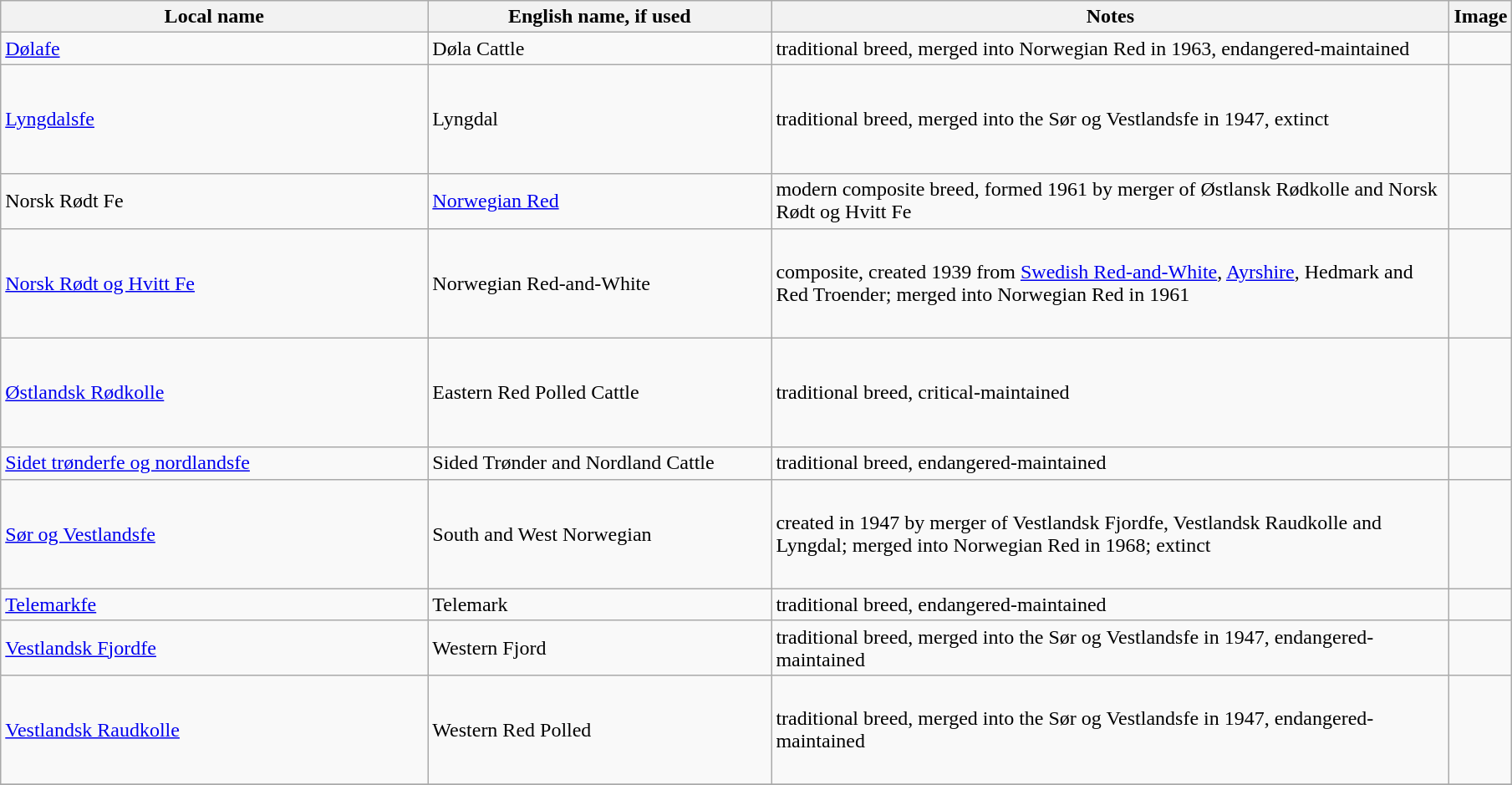<table class="wikitable">
<tr>
<th style="width: 250pt;">Local name</th>
<th style="width: 200pt;">English name, if used</th>
<th style="width: 400pt;">Notes</th>
<th>Image</th>
</tr>
<tr>
<td><a href='#'>Dølafe</a></td>
<td>Døla Cattle</td>
<td>traditional breed, merged into Norwegian Red in 1963, endangered-maintained</td>
<td></td>
</tr>
<tr>
<td><a href='#'>Lyngdalsfe</a></td>
<td>Lyngdal</td>
<td>traditional breed, merged into the Sør og Vestlandsfe in 1947, extinct</td>
<td style="height: 60pt;"></td>
</tr>
<tr>
<td>Norsk Rødt Fe</td>
<td><a href='#'>Norwegian Red</a></td>
<td>modern composite breed, formed 1961 by merger of Østlansk Rødkolle and Norsk Rødt og Hvitt Fe</td>
<td></td>
</tr>
<tr>
<td><a href='#'>Norsk Rødt og Hvitt Fe</a></td>
<td>Norwegian Red-and-White</td>
<td>composite, created 1939 from <a href='#'>Swedish Red-and-White</a>, <a href='#'>Ayrshire</a>, Hedmark and Red Troender; merged into Norwegian Red in 1961</td>
<td style="height: 60pt;"></td>
</tr>
<tr>
<td><a href='#'>Østlandsk Rødkolle</a></td>
<td>Eastern Red Polled Cattle</td>
<td>traditional breed, critical-maintained</td>
<td style="height: 60pt;"></td>
</tr>
<tr>
<td><a href='#'>Sidet trønderfe og nordlandsfe</a></td>
<td>Sided Trønder and Nordland Cattle</td>
<td>traditional breed, endangered-maintained</td>
<td></td>
</tr>
<tr>
<td><a href='#'>Sør og Vestlandsfe</a></td>
<td>South and West Norwegian</td>
<td>created in 1947 by merger of Vestlandsk Fjordfe, Vestlandsk Raudkolle and Lyngdal; merged into Norwegian Red in 1968; extinct </td>
<td style="height: 60pt;"></td>
</tr>
<tr>
<td><a href='#'>Telemarkfe</a></td>
<td>Telemark</td>
<td>traditional breed, endangered-maintained</td>
<td></td>
</tr>
<tr>
<td><a href='#'>Vestlandsk Fjordfe</a></td>
<td>Western Fjord</td>
<td>traditional breed, merged into the Sør og Vestlandsfe in 1947, endangered-maintained</td>
<td></td>
</tr>
<tr>
<td><a href='#'>Vestlandsk Raudkolle</a></td>
<td>Western Red Polled</td>
<td>traditional breed, merged into the Sør og Vestlandsfe in 1947, endangered-maintained</td>
<td style="height: 60pt;"></td>
</tr>
<tr>
</tr>
</table>
